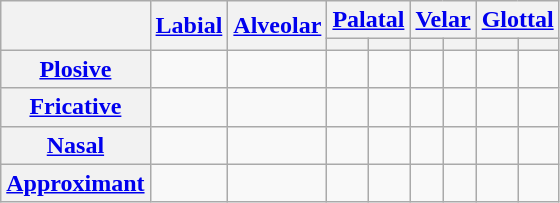<table class="wikitable" style="text-align:center;">
<tr>
<th rowspan="2"></th>
<th rowspan="2"><a href='#'>Labial</a></th>
<th rowspan="2"><a href='#'>Alveolar</a></th>
<th colspan="2"><a href='#'>Palatal</a></th>
<th colspan="2"><a href='#'>Velar</a></th>
<th colspan="2"><a href='#'>Glottal</a></th>
</tr>
<tr>
<th></th>
<th></th>
<th></th>
<th></th>
<th></th>
<th></th>
</tr>
<tr>
<th><a href='#'>Plosive</a></th>
<td></td>
<td></td>
<td></td>
<td></td>
<td></td>
<td></td>
<td></td>
<td></td>
</tr>
<tr>
<th><a href='#'>Fricative</a></th>
<td></td>
<td></td>
<td></td>
<td></td>
<td></td>
<td></td>
<td></td>
<td></td>
</tr>
<tr>
<th><a href='#'>Nasal</a></th>
<td></td>
<td></td>
<td></td>
<td></td>
<td></td>
<td></td>
<td></td>
<td></td>
</tr>
<tr>
<th><a href='#'>Approximant</a></th>
<td></td>
<td></td>
<td></td>
<td></td>
<td></td>
<td></td>
<td></td>
<td></td>
</tr>
</table>
